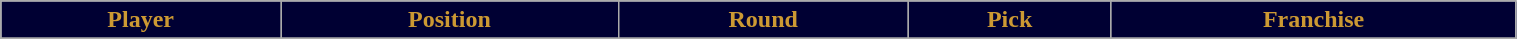<table class="wikitable" width="80%">
<tr align="center"  style="background:#000033;color:#CC9933;">
<td><strong>Player</strong></td>
<td><strong>Position</strong></td>
<td><strong>Round</strong></td>
<td><strong>Pick</strong></td>
<td><strong>Franchise</strong></td>
</tr>
<tr align="center" bgcolor="">
</tr>
</table>
